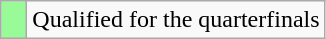<table class="wikitable">
<tr>
<td width=10px bgcolor="#98fb98"></td>
<td>Qualified for the quarterfinals</td>
</tr>
</table>
